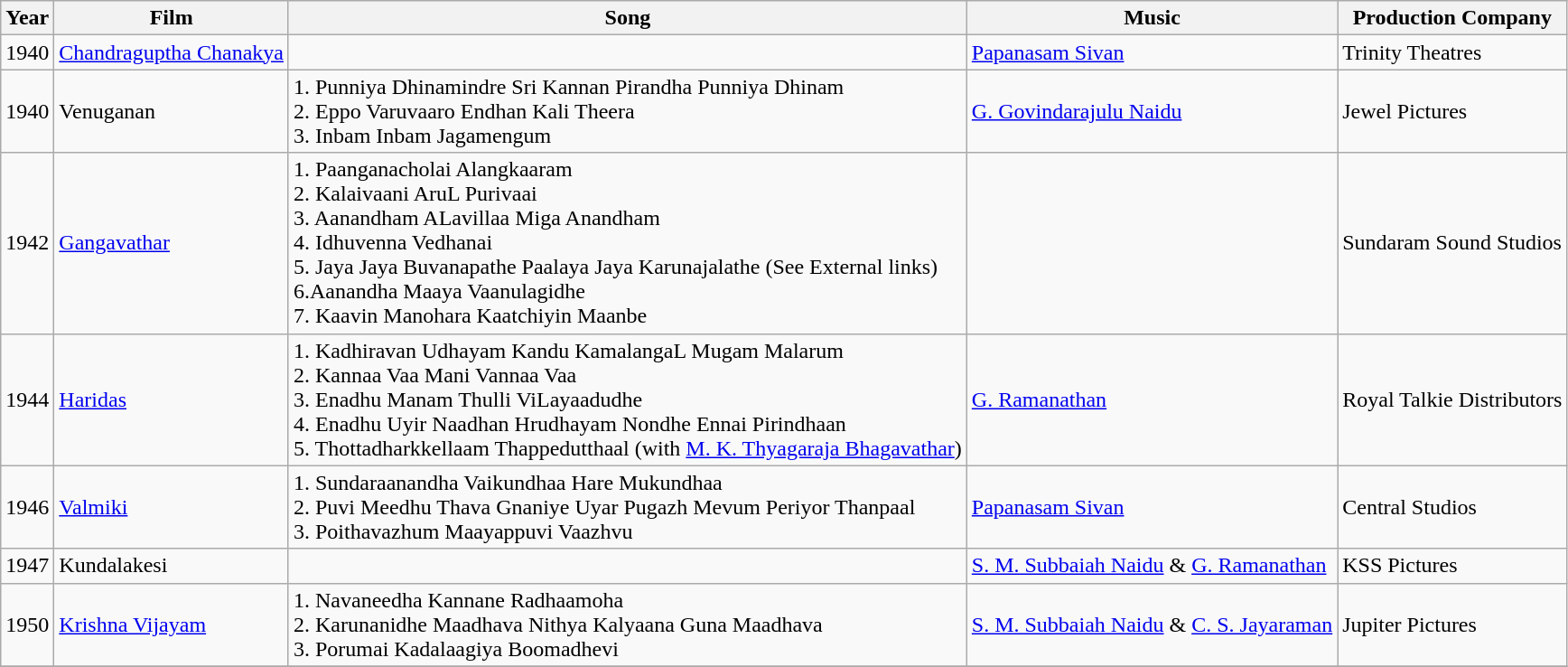<table class="wikitable">
<tr>
<th>Year</th>
<th>Film</th>
<th>Song</th>
<th>Music</th>
<th>Production Company</th>
</tr>
<tr>
<td>1940</td>
<td><a href='#'>Chandraguptha Chanakya</a></td>
<td></td>
<td><a href='#'>Papanasam Sivan</a></td>
<td>Trinity Theatres</td>
</tr>
<tr>
<td>1940</td>
<td>Venuganan</td>
<td>1. Punniya Dhinamindre Sri Kannan Pirandha Punniya Dhinam<br>2. Eppo Varuvaaro Endhan Kali Theera<br>3. Inbam Inbam Jagamengum</td>
<td><a href='#'>G. Govindarajulu Naidu</a></td>
<td>Jewel Pictures</td>
</tr>
<tr>
<td>1942</td>
<td><a href='#'>Gangavathar</a></td>
<td>1. Paanganacholai Alangkaaram<br>2. Kalaivaani AruL Purivaai<br>3. Aanandham ALavillaa Miga Anandham<br>4. Idhuvenna Vedhanai<br>5. Jaya Jaya Buvanapathe Paalaya Jaya Karunajalathe (See External links)<br>6.Aanandha Maaya Vaanulagidhe<br>7. Kaavin Manohara Kaatchiyin Maanbe</td>
<td></td>
<td>Sundaram Sound Studios</td>
</tr>
<tr>
<td>1944</td>
<td><a href='#'>Haridas</a></td>
<td>1. Kadhiravan Udhayam Kandu KamalangaL Mugam Malarum<br>2. Kannaa Vaa Mani Vannaa Vaa<br>3. Enadhu Manam Thulli ViLayaadudhe<br>4. Enadhu Uyir Naadhan Hrudhayam Nondhe Ennai Pirindhaan<br>5. Thottadharkkellaam Thappedutthaal (with <a href='#'>M. K. Thyagaraja Bhagavathar</a>)</td>
<td><a href='#'>G. Ramanathan</a></td>
<td>Royal Talkie Distributors</td>
</tr>
<tr>
<td>1946</td>
<td><a href='#'>Valmiki</a></td>
<td>1. Sundaraanandha Vaikundhaa Hare Mukundhaa<br>2. Puvi Meedhu Thava Gnaniye Uyar Pugazh Mevum Periyor Thanpaal<br>3. Poithavazhum Maayappuvi Vaazhvu</td>
<td><a href='#'>Papanasam Sivan</a></td>
<td>Central Studios</td>
</tr>
<tr>
<td>1947</td>
<td>Kundalakesi</td>
<td></td>
<td><a href='#'>S. M. Subbaiah Naidu</a> & <a href='#'>G. Ramanathan</a></td>
<td>KSS Pictures</td>
</tr>
<tr>
<td>1950</td>
<td><a href='#'>Krishna Vijayam</a></td>
<td>1. Navaneedha Kannane Radhaamoha<br>2. Karunanidhe Maadhava Nithya Kalyaana Guna Maadhava<br>3. Porumai Kadalaagiya Boomadhevi</td>
<td><a href='#'>S. M. Subbaiah Naidu</a> & <a href='#'>C. S. Jayaraman</a></td>
<td>Jupiter Pictures</td>
</tr>
<tr>
</tr>
</table>
